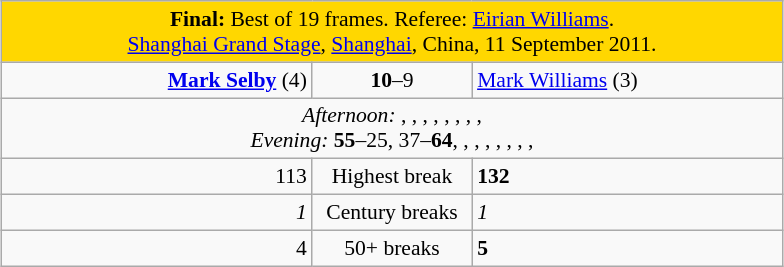<table class="wikitable" style="font-size: 90%; margin: 1em auto 1em auto;">
<tr>
<td colspan = "3" align="center" bgcolor="#ffd700"><strong>Final:</strong> Best of 19 frames. Referee: <a href='#'>Eirian Williams</a>.<br><a href='#'>Shanghai Grand Stage</a>, <a href='#'>Shanghai</a>, China, 11 September 2011.</td>
</tr>
<tr>
<td width = "200" align="right"><strong><a href='#'>Mark Selby</a></strong> (4)<br></td>
<td width = "100" align="center"><strong>10</strong>–9</td>
<td width = "200"><a href='#'>Mark Williams</a> (3)<br></td>
</tr>
<tr>
<td colspan = "3" align="center" style="font-size: 100%"><em>Afternoon:</em> , , , , , , , ,  <br><em>Evening:</em> <strong>55</strong>–25, 37–<strong>64</strong>, , , , , , , , </td>
</tr>
<tr>
<td align="right">113</td>
<td align="center">Highest break</td>
<td><strong>132</strong></td>
</tr>
<tr>
<td align="right"><em>1</em></td>
<td align="center">Century breaks</td>
<td><em>1</em></td>
</tr>
<tr>
<td align="right">4</td>
<td align="center">50+ breaks</td>
<td><strong>5</strong></td>
</tr>
</table>
